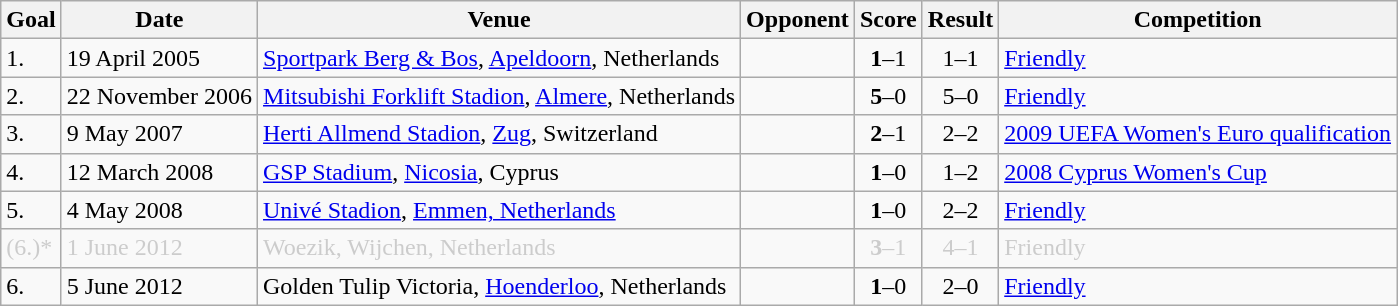<table class="wikitable">
<tr>
<th>Goal</th>
<th>Date</th>
<th>Venue</th>
<th>Opponent</th>
<th>Score</th>
<th>Result</th>
<th>Competition</th>
</tr>
<tr>
<td>1.</td>
<td>19 April 2005</td>
<td><a href='#'>Sportpark Berg & Bos</a>, <a href='#'>Apeldoorn</a>, Netherlands</td>
<td></td>
<td align=center><strong>1</strong>–1</td>
<td align=center>1–1</td>
<td><a href='#'>Friendly</a></td>
</tr>
<tr>
<td>2.</td>
<td>22 November 2006</td>
<td><a href='#'>Mitsubishi Forklift Stadion</a>, <a href='#'>Almere</a>, Netherlands</td>
<td></td>
<td align=center><strong>5</strong>–0</td>
<td align=center>5–0</td>
<td><a href='#'>Friendly</a></td>
</tr>
<tr>
<td>3.</td>
<td>9 May 2007</td>
<td><a href='#'>Herti Allmend Stadion</a>, <a href='#'>Zug</a>, Switzerland</td>
<td></td>
<td align=center><strong>2</strong>–1</td>
<td align=center>2–2</td>
<td><a href='#'>2009 UEFA Women's Euro qualification</a></td>
</tr>
<tr>
<td>4.</td>
<td>12 March 2008</td>
<td><a href='#'>GSP Stadium</a>, <a href='#'>Nicosia</a>, Cyprus</td>
<td></td>
<td align=center><strong>1</strong>–0</td>
<td align=center>1–2</td>
<td><a href='#'>2008 Cyprus Women's Cup</a></td>
</tr>
<tr>
<td>5.</td>
<td>4 May 2008</td>
<td><a href='#'>Univé Stadion</a>, <a href='#'>Emmen, Netherlands</a></td>
<td></td>
<td align=center><strong>1</strong>–0</td>
<td align=center>2–2</td>
<td><a href='#'>Friendly</a></td>
</tr>
<tr style=color:#ccc>
<td>(6.)*</td>
<td>1 June 2012</td>
<td>Woezik, Wijchen, Netherlands</td>
<td></td>
<td align=center><strong>3</strong>–1</td>
<td align=center>4–1</td>
<td>Friendly</td>
</tr>
<tr>
<td>6.</td>
<td>5 June 2012</td>
<td>Golden Tulip Victoria, <a href='#'>Hoenderloo</a>, Netherlands</td>
<td></td>
<td align=center><strong>1</strong>–0</td>
<td align=center>2–0</td>
<td><a href='#'>Friendly</a></td>
</tr>
</table>
